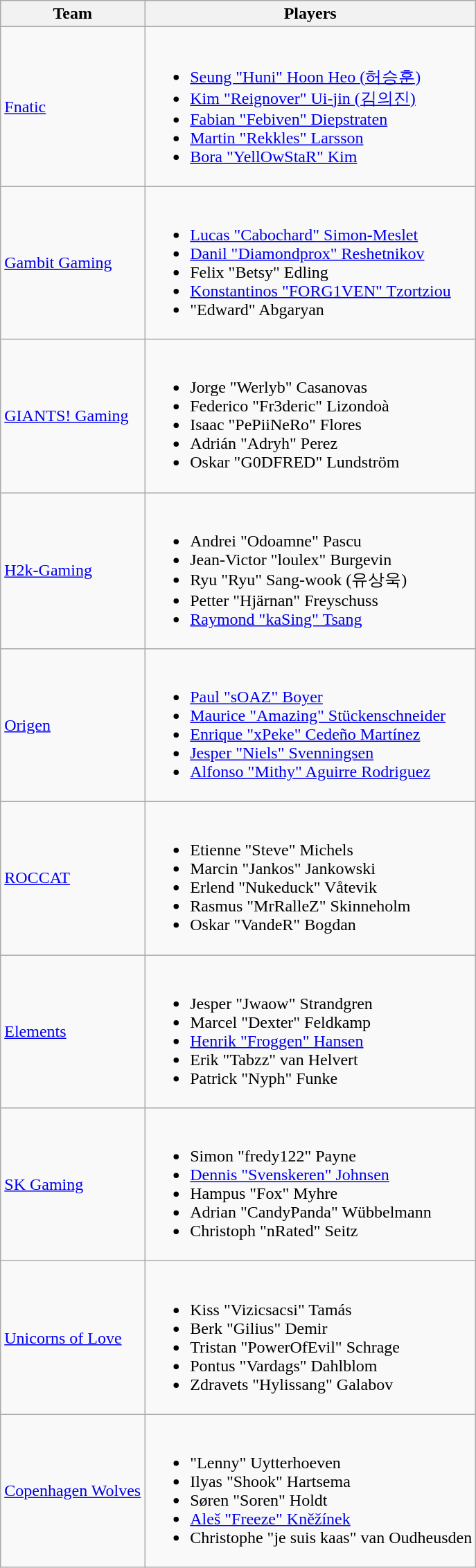<table class="wikitable" style="text-align:left">
<tr>
<th>Team</th>
<th>Players</th>
</tr>
<tr>
<td><a href='#'>Fnatic</a></td>
<td><br><ul><li><a href='#'>Seung "Huni" Hoon Heo (허승훈)</a></li><li><a href='#'>Kim "Reignover" Ui-jin (김의진)</a></li><li><a href='#'>Fabian "Febiven" Diepstraten</a></li><li><a href='#'>Martin "Rekkles" Larsson</a></li><li><a href='#'>Bora "YellOwStaR" Kim</a></li></ul></td>
</tr>
<tr>
<td><a href='#'>Gambit Gaming</a></td>
<td><br><ul><li><a href='#'>Lucas "Cabochard" Simon-Meslet</a></li><li><a href='#'>Danil "Diamondprox" Reshetnikov</a></li><li>Felix "Betsy" Edling</li><li><a href='#'>Konstantinos "FORG1VEN" Tzortziou</a></li><li>"Edward" Abgaryan</li></ul></td>
</tr>
<tr>
<td><a href='#'>GIANTS! Gaming</a></td>
<td><br><ul><li>Jorge "Werlyb" Casanovas</li><li>Federico "Fr3deric" Lizondoà</li><li>Isaac "PePiiNeRo" Flores</li><li>Adrián "Adryh" Perez</li><li>Oskar "G0DFRED" Lundström</li></ul></td>
</tr>
<tr>
<td><a href='#'>H2k-Gaming</a></td>
<td><br><ul><li>Andrei "Odoamne" Pascu</li><li>Jean-Victor "loulex" Burgevin</li><li>Ryu "Ryu" Sang-wook (유상욱)</li><li>Petter "Hjärnan" Freyschuss</li><li><a href='#'>Raymond "kaSing" Tsang</a></li></ul></td>
</tr>
<tr>
<td><a href='#'>Origen</a></td>
<td><br><ul><li><a href='#'>Paul "sOAZ" Boyer</a></li><li><a href='#'>Maurice "Amazing" Stückenschneider</a></li><li><a href='#'>Enrique "xPeke" Cedeño Martínez</a></li><li><a href='#'>Jesper "Niels" Svenningsen</a></li><li><a href='#'>Alfonso "Mithy" Aguirre Rodriguez</a></li></ul></td>
</tr>
<tr>
<td><a href='#'>ROCCAT</a></td>
<td><br><ul><li>Etienne "Steve" Michels</li><li>Marcin "Jankos" Jankowski</li><li>Erlend "Nukeduck" Våtevik</li><li>Rasmus "MrRalleZ" Skinneholm</li><li>Oskar "VandeR" Bogdan</li></ul></td>
</tr>
<tr>
<td><a href='#'>Elements</a></td>
<td><br><ul><li>Jesper "Jwaow" Strandgren</li><li>Marcel "Dexter" Feldkamp</li><li><a href='#'>Henrik "Froggen" Hansen</a></li><li>Erik "Tabzz" van Helvert</li><li>Patrick "Nyph" Funke</li></ul></td>
</tr>
<tr>
<td><a href='#'>SK Gaming</a></td>
<td><br><ul><li>Simon "fredy122" Payne</li><li><a href='#'>Dennis "Svenskeren" Johnsen</a></li><li>Hampus "Fox" Myhre</li><li>Adrian "CandyPanda" Wübbelmann</li><li>Christoph "nRated" Seitz</li></ul></td>
</tr>
<tr>
<td><a href='#'>Unicorns of Love</a></td>
<td><br><ul><li>Kiss "Vizicsacsi" Tamás</li><li>Berk "Gilius" Demir</li><li>Tristan "PowerOfEvil" Schrage</li><li>Pontus "Vardags" Dahlblom</li><li>Zdravets "Hylissang" Galabov</li></ul></td>
</tr>
<tr>
<td><a href='#'>Copenhagen Wolves</a></td>
<td><br><ul><li>"Lenny" Uytterhoeven</li><li>Ilyas "Shook" Hartsema</li><li>Søren "Soren" Holdt</li><li><a href='#'>Aleš "Freeze" Kněžínek</a></li><li>Christophe "je suis kaas" van Oudheusden</li></ul></td>
</tr>
</table>
